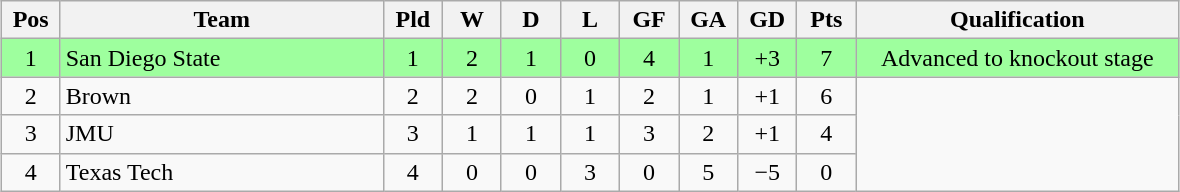<table class="wikitable" style="text-align:center; margin: 1em auto">
<tr>
<th style="width:2em">Pos</th>
<th style="width:13em">Team</th>
<th style="width:2em">Pld</th>
<th style="width:2em">W</th>
<th style="width:2em">D</th>
<th style="width:2em">L</th>
<th style="width:2em">GF</th>
<th style="width:2em">GA</th>
<th style="width:2em">GD</th>
<th style="width:2em">Pts</th>
<th style="width:13em">Qualification</th>
</tr>
<tr bgcolor="#9eff9e">
<td>1</td>
<td style="text-align:left">San Diego State</td>
<td>1</td>
<td>2</td>
<td>1</td>
<td>0</td>
<td>4</td>
<td>1</td>
<td>+3</td>
<td>7</td>
<td>Advanced to knockout stage</td>
</tr>
<tr>
<td>2</td>
<td style="text-align:left">Brown</td>
<td>2</td>
<td>2</td>
<td>0</td>
<td>1</td>
<td>2</td>
<td>1</td>
<td>+1</td>
<td>6</td>
<td rowspan="3"></td>
</tr>
<tr>
<td>3</td>
<td style="text-align:left">JMU</td>
<td>3</td>
<td>1</td>
<td>1</td>
<td>1</td>
<td>3</td>
<td>2</td>
<td>+1</td>
<td>4</td>
</tr>
<tr>
<td>4</td>
<td style="text-align:left">Texas Tech</td>
<td>4</td>
<td>0</td>
<td>0</td>
<td>3</td>
<td>0</td>
<td>5</td>
<td>−5</td>
<td>0</td>
</tr>
</table>
